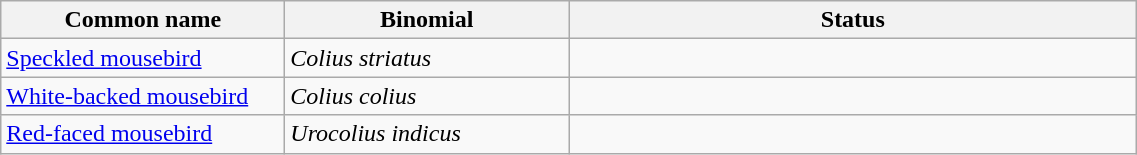<table width=60% class="wikitable">
<tr>
<th width=25%>Common name</th>
<th width=25%>Binomial</th>
<th width=50%>Status</th>
</tr>
<tr>
<td><a href='#'>Speckled mousebird</a></td>
<td><em>Colius striatus</em></td>
<td></td>
</tr>
<tr>
<td><a href='#'>White-backed mousebird</a></td>
<td><em>Colius colius</em></td>
<td></td>
</tr>
<tr>
<td><a href='#'>Red-faced mousebird</a></td>
<td><em>Urocolius indicus</em></td>
<td></td>
</tr>
</table>
